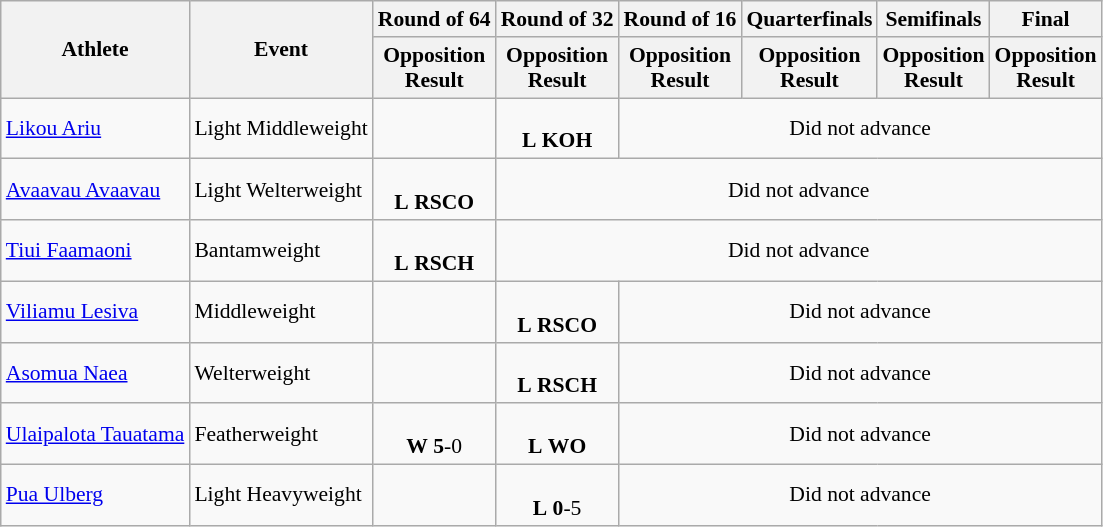<table class="wikitable" style="font-size:90%">
<tr>
<th rowspan="2">Athlete</th>
<th rowspan="2">Event</th>
<th>Round of 64</th>
<th>Round of 32</th>
<th>Round of 16</th>
<th>Quarterfinals</th>
<th>Semifinals</th>
<th>Final</th>
</tr>
<tr>
<th>Opposition<br>Result</th>
<th>Opposition<br>Result</th>
<th>Opposition<br>Result</th>
<th>Opposition<br>Result</th>
<th>Opposition<br>Result</th>
<th>Opposition<br>Result</th>
</tr>
<tr>
<td><a href='#'>Likou Ariu</a></td>
<td>Light Middleweight</td>
<td></td>
<td align=center><br><strong>L</strong> <strong>KOH</strong></td>
<td align=center colspan="6">Did not advance</td>
</tr>
<tr>
<td><a href='#'>Avaavau Avaavau</a></td>
<td>Light Welterweight</td>
<td align=center><br><strong>L</strong> <strong>RSCO</strong></td>
<td align=center colspan="8">Did not advance</td>
</tr>
<tr>
<td><a href='#'>Tiui Faamaoni</a></td>
<td>Bantamweight</td>
<td align=center><br><strong>L</strong> <strong>RSCH</strong></td>
<td align=center colspan="8">Did not advance</td>
</tr>
<tr>
<td><a href='#'>Viliamu Lesiva</a></td>
<td>Middleweight</td>
<td></td>
<td align=center><br><strong>L</strong> <strong>RSCO</strong></td>
<td align=center colspan="6">Did not advance</td>
</tr>
<tr>
<td><a href='#'>Asomua Naea</a></td>
<td>Welterweight</td>
<td></td>
<td align=center><br><strong>L</strong> <strong>RSCH</strong></td>
<td align=center colspan="6">Did not advance</td>
</tr>
<tr>
<td><a href='#'>Ulaipalota Tauatama</a></td>
<td>Featherweight</td>
<td align=center><br><strong>W</strong> <strong>5</strong>-0</td>
<td align=center><br><strong>L</strong> <strong>WO</strong></td>
<td align=center colspan="6">Did not advance</td>
</tr>
<tr>
<td><a href='#'>Pua Ulberg</a></td>
<td>Light Heavyweight</td>
<td></td>
<td align=center><br><strong>L</strong> <strong>0</strong>-5</td>
<td align=center colspan="6">Did not advance</td>
</tr>
</table>
